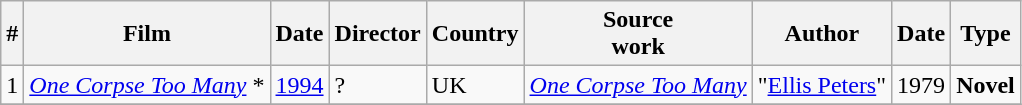<table class="wikitable">
<tr>
<th>#</th>
<th>Film</th>
<th>Date</th>
<th>Director</th>
<th>Country</th>
<th>Source<br>work</th>
<th>Author</th>
<th>Date</th>
<th>Type</th>
</tr>
<tr>
<td>1</td>
<td><em><a href='#'>One Corpse Too Many</a></em> *</td>
<td><a href='#'>1994</a></td>
<td>?</td>
<td>UK</td>
<td><em><a href='#'>One Corpse Too Many</a></em></td>
<td>"<a href='#'>Ellis Peters</a>"</td>
<td>1979</td>
<td><strong>Novel</strong></td>
</tr>
<tr>
</tr>
</table>
